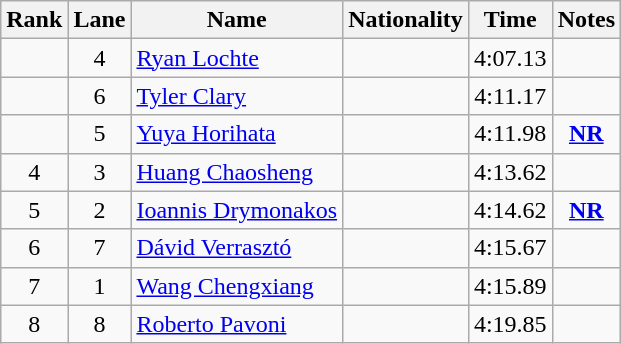<table class="wikitable sortable" style="text-align:center">
<tr>
<th>Rank</th>
<th>Lane</th>
<th>Name</th>
<th>Nationality</th>
<th>Time</th>
<th>Notes</th>
</tr>
<tr>
<td></td>
<td>4</td>
<td align=left><a href='#'>Ryan Lochte</a></td>
<td align=left></td>
<td>4:07.13</td>
<td></td>
</tr>
<tr>
<td></td>
<td>6</td>
<td align=left><a href='#'>Tyler Clary</a></td>
<td align=left></td>
<td>4:11.17</td>
<td></td>
</tr>
<tr>
<td></td>
<td>5</td>
<td align=left><a href='#'>Yuya Horihata</a></td>
<td align=left></td>
<td>4:11.98</td>
<td><strong><a href='#'>NR</a></strong></td>
</tr>
<tr>
<td>4</td>
<td>3</td>
<td align=left><a href='#'>Huang Chaosheng</a></td>
<td align=left></td>
<td>4:13.62</td>
<td></td>
</tr>
<tr>
<td>5</td>
<td>2</td>
<td align=left><a href='#'>Ioannis Drymonakos</a></td>
<td align=left></td>
<td>4:14.62</td>
<td><strong><a href='#'>NR</a></strong></td>
</tr>
<tr>
<td>6</td>
<td>7</td>
<td align=left><a href='#'>Dávid Verrasztó</a></td>
<td align=left></td>
<td>4:15.67</td>
<td></td>
</tr>
<tr>
<td>7</td>
<td>1</td>
<td align=left><a href='#'>Wang Chengxiang</a></td>
<td align=left></td>
<td>4:15.89</td>
<td></td>
</tr>
<tr>
<td>8</td>
<td>8</td>
<td align=left><a href='#'>Roberto Pavoni</a></td>
<td align=left></td>
<td>4:19.85</td>
<td></td>
</tr>
</table>
